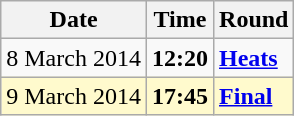<table class="wikitable">
<tr>
<th>Date</th>
<th>Time</th>
<th>Round</th>
</tr>
<tr>
<td>8 March 2014</td>
<td><strong>12:20</strong></td>
<td><strong><a href='#'>Heats</a></strong></td>
</tr>
<tr style=background:lemonchiffon>
<td>9 March 2014</td>
<td><strong>17:45</strong></td>
<td><strong><a href='#'>Final</a></strong></td>
</tr>
</table>
